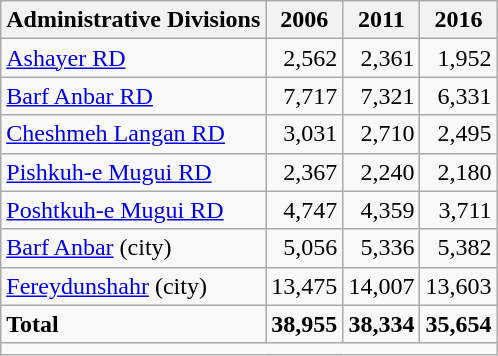<table class="wikitable">
<tr>
<th>Administrative Divisions</th>
<th>2006</th>
<th>2011</th>
<th>2016</th>
</tr>
<tr>
<td><a href='#'>Ashayer RD</a></td>
<td style="text-align: right;">2,562</td>
<td style="text-align: right;">2,361</td>
<td style="text-align: right;">1,952</td>
</tr>
<tr>
<td><a href='#'>Barf Anbar RD</a></td>
<td style="text-align: right;">7,717</td>
<td style="text-align: right;">7,321</td>
<td style="text-align: right;">6,331</td>
</tr>
<tr>
<td><a href='#'>Cheshmeh Langan RD</a></td>
<td style="text-align: right;">3,031</td>
<td style="text-align: right;">2,710</td>
<td style="text-align: right;">2,495</td>
</tr>
<tr>
<td><a href='#'>Pishkuh-e Mugui RD</a></td>
<td style="text-align: right;">2,367</td>
<td style="text-align: right;">2,240</td>
<td style="text-align: right;">2,180</td>
</tr>
<tr>
<td><a href='#'>Poshtkuh-e Mugui RD</a></td>
<td style="text-align: right;">4,747</td>
<td style="text-align: right;">4,359</td>
<td style="text-align: right;">3,711</td>
</tr>
<tr>
<td><a href='#'>Barf Anbar</a> (city)</td>
<td style="text-align: right;">5,056</td>
<td style="text-align: right;">5,336</td>
<td style="text-align: right;">5,382</td>
</tr>
<tr>
<td><a href='#'>Fereydunshahr</a> (city)</td>
<td style="text-align: right;">13,475</td>
<td style="text-align: right;">14,007</td>
<td style="text-align: right;">13,603</td>
</tr>
<tr>
<td><strong>Total</strong></td>
<td style="text-align: right;"><strong>38,955</strong></td>
<td style="text-align: right;"><strong>38,334</strong></td>
<td style="text-align: right;"><strong>35,654</strong></td>
</tr>
<tr>
<td colspan=4></td>
</tr>
</table>
